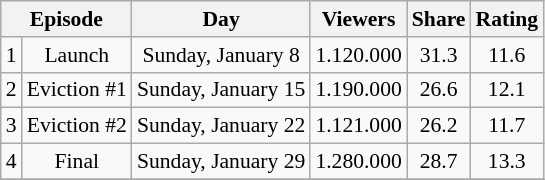<table class="wikitable sortable centre" style="text-align:center;font-size:90%;">
<tr>
<th colspan="2">Episode</th>
<th>Day</th>
<th>Viewers</th>
<th>Share</th>
<th>Rating</th>
</tr>
<tr>
<td>1</td>
<td>Launch</td>
<td>Sunday, January 8</td>
<td>1.120.000</td>
<td>31.3</td>
<td>11.6</td>
</tr>
<tr>
<td>2</td>
<td>Eviction #1</td>
<td>Sunday, January 15</td>
<td>1.190.000</td>
<td>26.6</td>
<td>12.1</td>
</tr>
<tr>
<td>3</td>
<td>Eviction #2</td>
<td>Sunday, January 22</td>
<td>1.121.000</td>
<td>26.2</td>
<td>11.7</td>
</tr>
<tr>
<td>4</td>
<td>Final</td>
<td>Sunday, January 29</td>
<td>1.280.000</td>
<td>28.7</td>
<td>13.3</td>
</tr>
<tr>
</tr>
</table>
